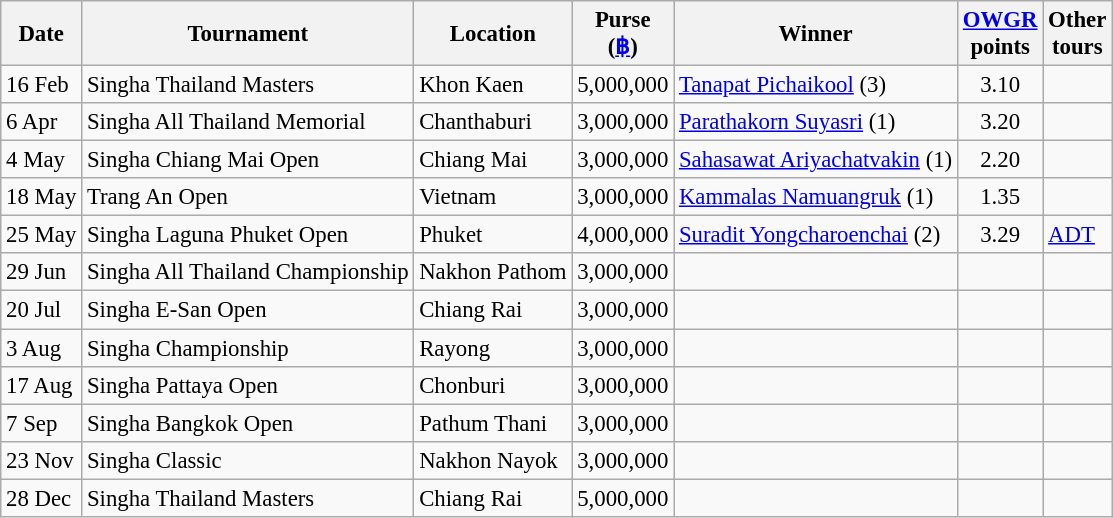<table class="wikitable" style="font-size:95%">
<tr>
<th>Date</th>
<th>Tournament</th>
<th>Location</th>
<th>Purse<br>(<a href='#'>฿</a>)</th>
<th>Winner</th>
<th><a href='#'>OWGR</a><br>points</th>
<th>Other<br>tours</th>
</tr>
<tr>
<td>16 Feb</td>
<td>Singha Thailand Masters</td>
<td>Khon Kaen</td>
<td align=right>5,000,000</td>
<td> <a href='#'>Tanapat Pichaikool</a> (3)</td>
<td align=center>3.10</td>
<td></td>
</tr>
<tr>
<td>6 Apr</td>
<td>Singha All Thailand Memorial</td>
<td>Chanthaburi</td>
<td align=right>3,000,000</td>
<td> <a href='#'>Parathakorn Suyasri</a> (1)</td>
<td align=center>3.20</td>
<td></td>
</tr>
<tr>
<td>4 May</td>
<td>Singha Chiang Mai Open</td>
<td>Chiang Mai</td>
<td align=right>3,000,000</td>
<td> <a href='#'>Sahasawat Ariyachatvakin</a> (1)</td>
<td align=center>2.20</td>
<td></td>
</tr>
<tr>
<td>18 May</td>
<td>Trang An Open</td>
<td>Vietnam</td>
<td align=right>3,000,000</td>
<td> <a href='#'>Kammalas Namuangruk</a> (1)</td>
<td align=center>1.35</td>
<td></td>
</tr>
<tr>
<td>25 May</td>
<td>Singha Laguna Phuket Open</td>
<td>Phuket</td>
<td align=right>4,000,000</td>
<td> <a href='#'>Suradit Yongcharoenchai</a> (2)</td>
<td align=center>3.29</td>
<td><a href='#'>ADT</a></td>
</tr>
<tr>
<td>29 Jun</td>
<td>Singha All Thailand Championship</td>
<td>Nakhon Pathom</td>
<td align=right>3,000,000</td>
<td></td>
<td align=center></td>
<td></td>
</tr>
<tr>
<td>20 Jul</td>
<td>Singha E-San Open</td>
<td>Chiang Rai</td>
<td align=right>3,000,000</td>
<td></td>
<td align=center></td>
<td></td>
</tr>
<tr>
<td>3 Aug</td>
<td>Singha Championship</td>
<td>Rayong</td>
<td align=right>3,000,000</td>
<td></td>
<td align=center></td>
<td></td>
</tr>
<tr>
<td>17 Aug</td>
<td>Singha Pattaya Open</td>
<td>Chonburi</td>
<td align=right>3,000,000</td>
<td></td>
<td align=center></td>
<td></td>
</tr>
<tr>
<td>7 Sep</td>
<td>Singha Bangkok Open</td>
<td>Pathum Thani</td>
<td align=right>3,000,000</td>
<td></td>
<td align=center></td>
<td></td>
</tr>
<tr>
<td>23 Nov</td>
<td>Singha Classic</td>
<td>Nakhon Nayok</td>
<td align=right>3,000,000</td>
<td></td>
<td align=center></td>
<td></td>
</tr>
<tr>
<td>28 Dec</td>
<td>Singha Thailand Masters</td>
<td>Chiang Rai</td>
<td align=right>5,000,000</td>
<td></td>
<td align=center></td>
<td></td>
</tr>
</table>
